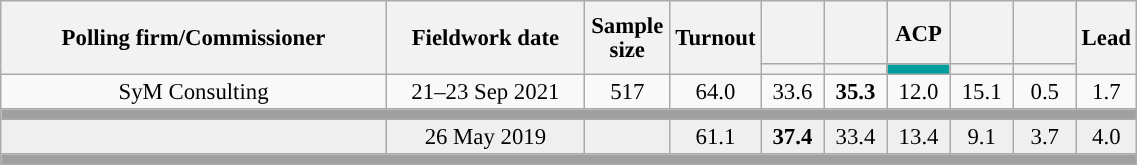<table class="wikitable collapsible collapsed" style="text-align:center; font-size:95%; line-height:16px;">
<tr style="height:42px;">
<th style="width:250px;" rowspan="2">Polling firm/Commissioner</th>
<th style="width:125px;" rowspan="2">Fieldwork date</th>
<th style="width:50px;" rowspan="2">Sample size</th>
<th style="width:45px;" rowspan="2">Turnout</th>
<th style="width:35px;"></th>
<th style="width:35px;"></th>
<th style="width:35px;">ACP</th>
<th style="width:35px;"></th>
<th style="width:35px;"></th>
<th style="width:30px;" rowspan="2">Lead</th>
</tr>
<tr>
<th style="color:inherit;background:"></th>
<th style="color:inherit;background:"></th>
<th style="color:inherit;background:#009D9D;"></th>
<th style="color:inherit;background:"></th>
<th style="color:inherit;background:"></th>
</tr>
<tr>
<td>SyM Consulting</td>
<td>21–23 Sep 2021</td>
<td>517</td>
<td>64.0</td>
<td>33.6<br></td>
<td><strong>35.3</strong><br></td>
<td>12.0<br></td>
<td>15.1<br></td>
<td>0.5<br></td>
<td style="background:">1.7</td>
</tr>
<tr>
<td colspan="10" style="background:#A0A0A0"></td>
</tr>
<tr style="background:#EFEFEF;">
<td><strong></strong></td>
<td>26 May 2019</td>
<td></td>
<td>61.1</td>
<td><strong>37.4</strong><br></td>
<td>33.4<br></td>
<td>13.4<br></td>
<td>9.1<br></td>
<td>3.7<br></td>
<td style="background:">4.0</td>
</tr>
<tr>
<td colspan="10" style="background:#A0A0A0"></td>
</tr>
</table>
